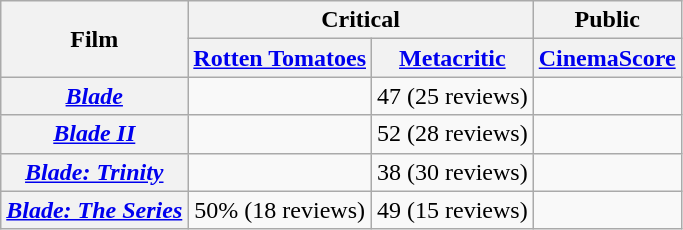<table class="wikitable plainrowheaders sortable" style="text-align: center;">
<tr>
<th scope="col" rowspan="2" class="unsortable">Film</th>
<th scope="col" colspan="2">Critical</th>
<th scope="col">Public</th>
</tr>
<tr>
<th scope="col"><a href='#'>Rotten Tomatoes</a></th>
<th scope="col"><a href='#'>Metacritic</a></th>
<th scope="col" class="unsortable"><a href='#'>CinemaScore</a></th>
</tr>
<tr>
<th scope="row"><em><a href='#'>Blade</a></em></th>
<td></td>
<td>47 (25 reviews)</td>
<td></td>
</tr>
<tr>
<th scope="row"><em><a href='#'>Blade II</a></em></th>
<td></td>
<td>52 (28 reviews)</td>
<td></td>
</tr>
<tr>
<th scope="row"><em><a href='#'>Blade: Trinity</a></em></th>
<td></td>
<td>38 (30 reviews)</td>
<td></td>
</tr>
<tr>
<th scope="row"><em><a href='#'>Blade: The Series</a></em></th>
<td>50% (18 reviews)</td>
<td>49 (15 reviews)</td>
<td></td>
</tr>
</table>
